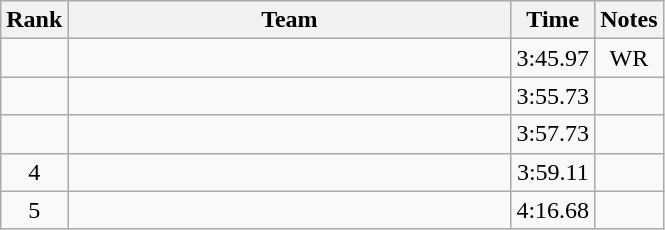<table class="wikitable" style="text-align:center">
<tr>
<th>Rank</th>
<th Style="width:18em">Team</th>
<th>Time</th>
<th>Notes</th>
</tr>
<tr>
<td></td>
<td style="text-align:left"></td>
<td>3:45.97</td>
<td>WR</td>
</tr>
<tr>
<td></td>
<td style="text-align:left"></td>
<td>3:55.73</td>
<td></td>
</tr>
<tr>
<td></td>
<td style="text-align:left"></td>
<td>3:57.73</td>
<td></td>
</tr>
<tr>
<td>4</td>
<td style="text-align:left"></td>
<td>3:59.11</td>
<td></td>
</tr>
<tr>
<td>5</td>
<td style="text-align:left"></td>
<td>4:16.68</td>
<td></td>
</tr>
</table>
